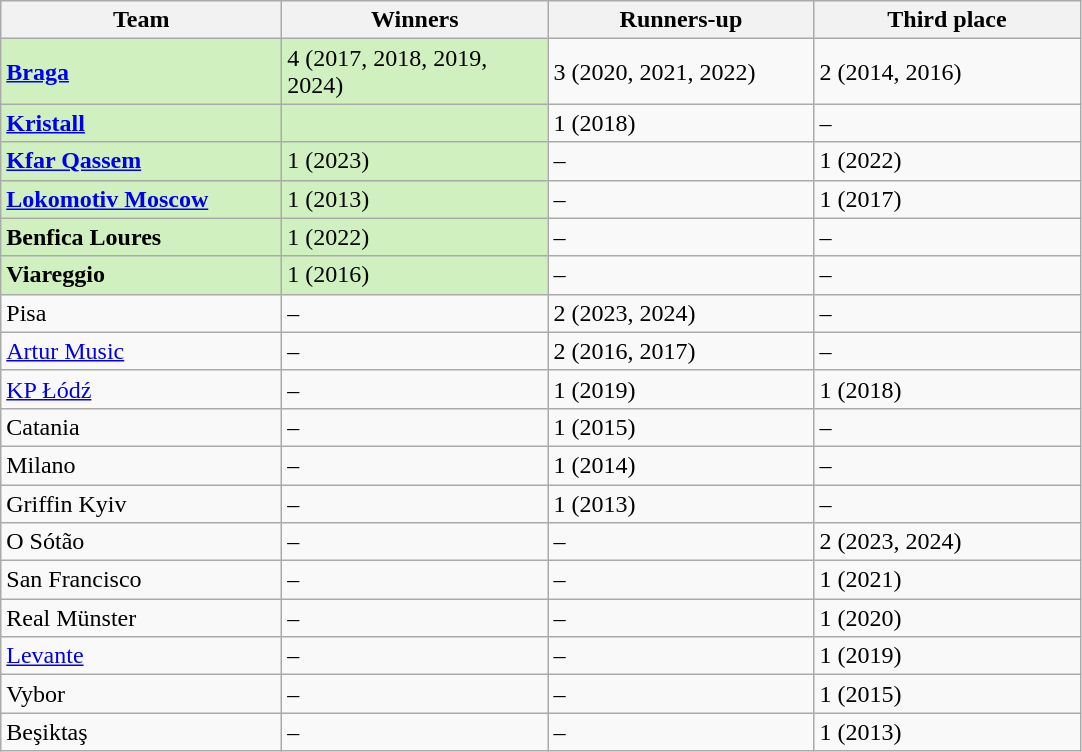<table class="wikitable" style="margin-bottom: 10px;">
<tr>
<th width=180>Team</th>
<th width=170>Winners</th>
<th width=170>Runners-up</th>
<th width=170>Third place</th>
</tr>
<tr>
<td bgcolor="#D0F0C0"><strong> <a href='#'>Braga</a></strong></td>
<td bgcolor="#D0F0C0">4 (2017, 2018, 2019, 2024)</td>
<td>3 (2020, 2021, 2022)</td>
<td>2 (2014, 2016)</td>
</tr>
<tr>
<td bgcolor="#D0F0C0"><strong> <a href='#'>Kristall</a></strong></td>
<td bgcolor="#D0F0C0"></td>
<td>1 (2018)</td>
<td>–</td>
</tr>
<tr>
<td bgcolor="#D0F0C0"><strong> <a href='#'>Kfar Qassem</a></strong></td>
<td bgcolor="#D0F0C0">1 (2023)</td>
<td>–</td>
<td>1 (2022)</td>
</tr>
<tr>
<td bgcolor="#D0F0C0"><strong> <a href='#'>Lokomotiv Moscow</a></strong></td>
<td bgcolor="#D0F0C0">1 (2013)</td>
<td>–</td>
<td>1 (2017)</td>
</tr>
<tr>
<td bgcolor="#D0F0C0"><strong> Benfica Loures</strong></td>
<td bgcolor="#D0F0C0">1 (2022)</td>
<td>–</td>
<td>–</td>
</tr>
<tr>
<td bgcolor="#D0F0C0"><strong> Viareggio</strong></td>
<td bgcolor="#D0F0C0">1 (2016)</td>
<td>–</td>
<td>–</td>
</tr>
<tr>
<td> Pisa</td>
<td>–</td>
<td>2 (2023, 2024)</td>
<td>–</td>
</tr>
<tr>
<td> <a href='#'>Artur Music</a></td>
<td>–</td>
<td>2 (2016, 2017)</td>
<td>–</td>
</tr>
<tr>
<td> <a href='#'>KP Łódź</a></td>
<td>–</td>
<td>1 (2019)</td>
<td>1 (2018)</td>
</tr>
<tr>
<td> Catania</td>
<td>–</td>
<td>1 (2015)</td>
<td>–</td>
</tr>
<tr>
<td> Milano</td>
<td>–</td>
<td>1 (2014)</td>
<td>–</td>
</tr>
<tr>
<td> Griffin Kyiv</td>
<td>–</td>
<td>1 (2013)</td>
<td>–</td>
</tr>
<tr>
<td> O Sótão</td>
<td>–</td>
<td>–</td>
<td>2 (2023, 2024)</td>
</tr>
<tr>
<td> San Francisco</td>
<td>–</td>
<td>–</td>
<td>1 (2021)</td>
</tr>
<tr>
<td> Real Münster</td>
<td>–</td>
<td>–</td>
<td>1 (2020)</td>
</tr>
<tr>
<td> <a href='#'>Levante</a></td>
<td>–</td>
<td>–</td>
<td>1 (2019)</td>
</tr>
<tr>
<td> Vybor</td>
<td>–</td>
<td>–</td>
<td>1 (2015)</td>
</tr>
<tr>
<td> Beşiktaş</td>
<td>–</td>
<td>–</td>
<td>1 (2013)</td>
</tr>
</table>
